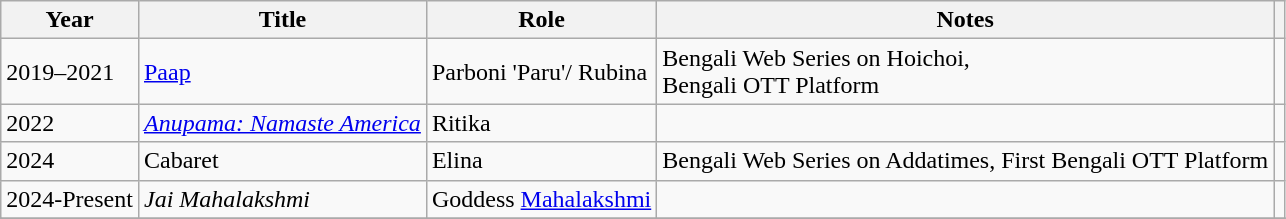<table class="wikitable sortable">
<tr>
<th scope="col">Year</th>
<th scope="col">Title</th>
<th scope="col">Role</th>
<th class="unsortable" scope="col">Notes</th>
<th class="unsortable" scope="col"></th>
</tr>
<tr>
<td>2019–2021</td>
<td><a href='#'>Paap</a></td>
<td>Parboni 'Paru'/ Rubina</td>
<td>Bengali Web Series on Hoichoi,<br>Bengali OTT Platform</td>
<td></td>
</tr>
<tr>
<td>2022</td>
<td><em><a href='#'>Anupama: Namaste America</a></em></td>
<td>Ritika</td>
<td></td>
<td></td>
</tr>
<tr>
<td>2024</td>
<td>Cabaret</td>
<td>Elina</td>
<td>Bengali Web Series on Addatimes, First Bengali OTT Platform</td>
<td></td>
</tr>
<tr>
<td>2024-Present</td>
<td><em>Jai Mahalakshmi</em></td>
<td>Goddess <a href='#'>Mahalakshmi</a></td>
<td></td>
<td></td>
</tr>
<tr>
</tr>
<tr>
</tr>
</table>
